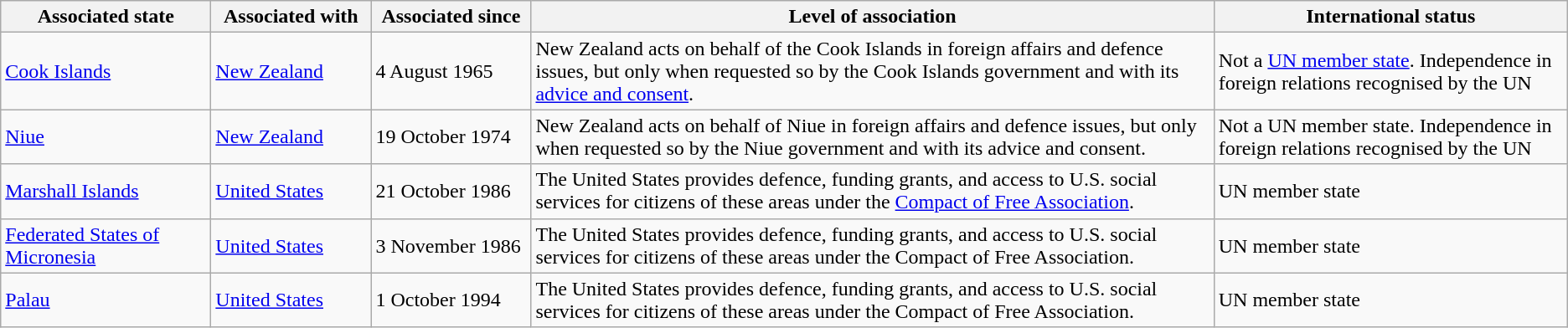<table class="wikitable">
<tr>
<th width="160px">Associated state </th>
<th class="unsortable" width="120px">Associated with</th>
<th class="unsortable" width="120px">Associated since</th>
<th class="unsortable">Level of association</th>
<th class="unsortable">International status</th>
</tr>
<tr>
<td><a href='#'>Cook Islands</a></td>
<td><a href='#'>New Zealand</a></td>
<td>4 August 1965</td>
<td>New Zealand acts on behalf of the Cook Islands in foreign affairs and defence issues, but only when requested so by the Cook Islands government and with its <a href='#'>advice and consent</a>.</td>
<td>Not a <a href='#'>UN member state</a>. Independence in foreign relations recognised by the UN</td>
</tr>
<tr>
<td><a href='#'>Niue</a></td>
<td><a href='#'>New Zealand</a></td>
<td>19 October 1974</td>
<td>New Zealand acts on behalf of Niue in foreign affairs and defence issues, but only when requested so by the Niue government and with its advice and consent.</td>
<td>Not a UN member state. Independence in foreign relations recognised by the UN</td>
</tr>
<tr>
<td><a href='#'>Marshall Islands</a></td>
<td><a href='#'>United States</a></td>
<td>21 October 1986</td>
<td>The United States provides defence, funding grants, and access to U.S. social services for citizens of these areas under the <a href='#'>Compact of Free Association</a>.</td>
<td>UN member state</td>
</tr>
<tr>
<td><a href='#'>Federated States of Micronesia</a></td>
<td><a href='#'>United States</a></td>
<td>3 November 1986</td>
<td>The United States provides defence, funding grants, and access to U.S. social services for citizens of these areas under the Compact of Free Association.</td>
<td>UN member state</td>
</tr>
<tr>
<td><a href='#'>Palau</a></td>
<td><a href='#'>United States</a></td>
<td>1 October 1994</td>
<td>The United States provides defence, funding grants, and access to U.S. social services for citizens of these areas under the Compact of Free Association.</td>
<td>UN member state</td>
</tr>
</table>
